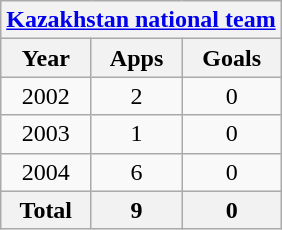<table class="wikitable" style="text-align:center">
<tr>
<th colspan=3><a href='#'>Kazakhstan national team</a></th>
</tr>
<tr>
<th>Year</th>
<th>Apps</th>
<th>Goals</th>
</tr>
<tr>
<td>2002</td>
<td>2</td>
<td>0</td>
</tr>
<tr>
<td>2003</td>
<td>1</td>
<td>0</td>
</tr>
<tr>
<td>2004</td>
<td>6</td>
<td>0</td>
</tr>
<tr>
<th>Total</th>
<th>9</th>
<th>0</th>
</tr>
</table>
